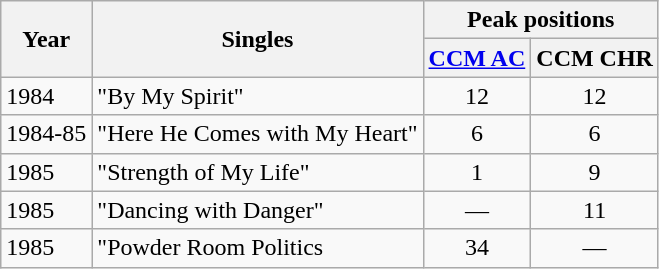<table class="wikitable">
<tr>
<th rowspan="2">Year</th>
<th rowspan="2">Singles</th>
<th colspan="2">Peak positions</th>
</tr>
<tr>
<th><a href='#'>CCM AC</a></th>
<th>CCM CHR</th>
</tr>
<tr>
<td>1984</td>
<td>"By My Spirit"</td>
<td align="center">12</td>
<td align="center">12</td>
</tr>
<tr>
<td>1984-85</td>
<td>"Here He Comes with My Heart"</td>
<td align="center">6</td>
<td align="center">6</td>
</tr>
<tr>
<td>1985</td>
<td>"Strength of My Life"</td>
<td align="center">1</td>
<td align="center">9</td>
</tr>
<tr>
<td>1985</td>
<td>"Dancing with Danger"</td>
<td align="center">—</td>
<td align="center">11</td>
</tr>
<tr>
<td>1985</td>
<td>"Powder Room Politics</td>
<td align="center">34</td>
<td align="center">—</td>
</tr>
</table>
